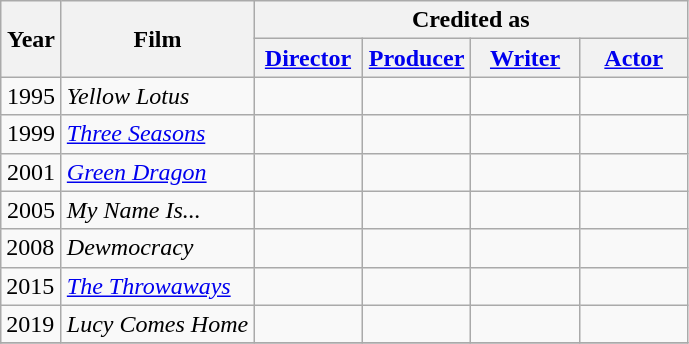<table class="wikitable">
<tr>
<th rowspan="2" width="33">Year</th>
<th rowspan="2">Film</th>
<th colspan="4">Credited as</th>
</tr>
<tr>
<th width=65><a href='#'>Director</a></th>
<th width=65><a href='#'>Producer</a></th>
<th width=65><a href='#'>Writer</a></th>
<th width=65><a href='#'>Actor</a></th>
</tr>
<tr align="center">
<td align="center">1995</td>
<td align="left"><em>Yellow Lotus</em></td>
<td></td>
<td></td>
<td></td>
<td></td>
</tr>
<tr align="center">
<td align="center">1999</td>
<td align="left"><em><a href='#'>Three Seasons</a></em></td>
<td></td>
<td></td>
<td></td>
<td></td>
</tr>
<tr align="center">
<td align="center">2001</td>
<td align="left"><em><a href='#'>Green Dragon</a></em></td>
<td></td>
<td></td>
<td></td>
<td></td>
</tr>
<tr align="center">
<td align="center">2005</td>
<td align="left"><em>My Name Is...</em></td>
<td></td>
<td></td>
<td></td>
<td></td>
</tr>
<tr>
<td>2008</td>
<td><em>Dewmocracy</em></td>
<td></td>
<td></td>
<td></td>
<td></td>
</tr>
<tr>
<td>2015</td>
<td><em><a href='#'>The Throwaways</a></em></td>
<td></td>
<td></td>
<td></td>
<td></td>
</tr>
<tr>
<td>2019</td>
<td><em>Lucy Comes Home</em></td>
<td></td>
<td></td>
<td></td>
<td></td>
</tr>
<tr>
</tr>
</table>
